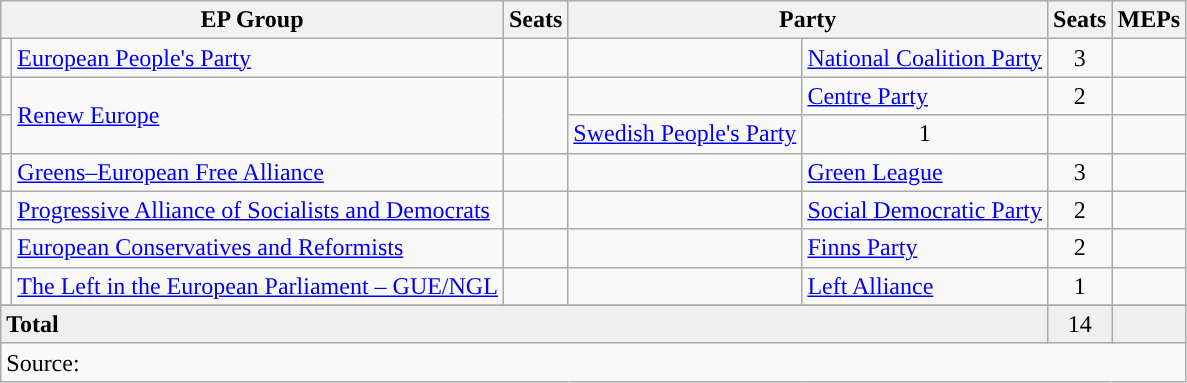<table class="wikitable">
<tr>
<th colspan="2">EP Group</th>
<th>Seats</th>
<th colspan="2">Party</th>
<th>Seats</th>
<th>MEPs</th>
</tr>
<tr>
<td></td>
<td><a href='#'>European People's Party</a></td>
<td></td>
<td style="background:"></td>
<td><a href='#'>National Coalition Party</a></td>
<td align="center">3</td>
<td></td>
</tr>
<tr>
<td></td>
<td rowspan="2"><a href='#'>Renew Europe</a></td>
<td rowspan="2"></td>
<td style="background:"></td>
<td><a href='#'>Centre Party</a></td>
<td align="center">2</td>
<td></td>
</tr>
<tr>
<td style="background:"></td>
<td><a href='#'>Swedish People's Party</a></td>
<td align="center">1</td>
<td></td>
</tr>
<tr>
<td></td>
<td><a href='#'>Greens–European Free Alliance</a></td>
<td></td>
<td style="background:"></td>
<td><a href='#'>Green League</a></td>
<td align="center">3</td>
<td></td>
</tr>
<tr>
<td></td>
<td><a href='#'>Progressive Alliance of Socialists and Democrats</a></td>
<td></td>
<td style="background:"></td>
<td><a href='#'>Social Democratic Party</a></td>
<td align="center">2</td>
<td></td>
</tr>
<tr>
<td></td>
<td><a href='#'>European Conservatives and Reformists</a></td>
<td></td>
<td style="background:"></td>
<td><a href='#'>Finns Party</a></td>
<td align="center">2</td>
<td></td>
</tr>
<tr>
<td></td>
<td><a href='#'>The Left in the European Parliament – GUE/NGL</a></td>
<td></td>
<td style="background:"></td>
<td><a href='#'>Left Alliance</a></td>
<td align="center">1</td>
<td></td>
</tr>
<tr>
</tr>
<tr bgcolor="EFEFEF">
<td colspan="5" align="left"><strong>Total</strong></td>
<td align="center">14</td>
<td></td>
</tr>
<tr>
<td colspan="7">Source: </td>
</tr>
</table>
